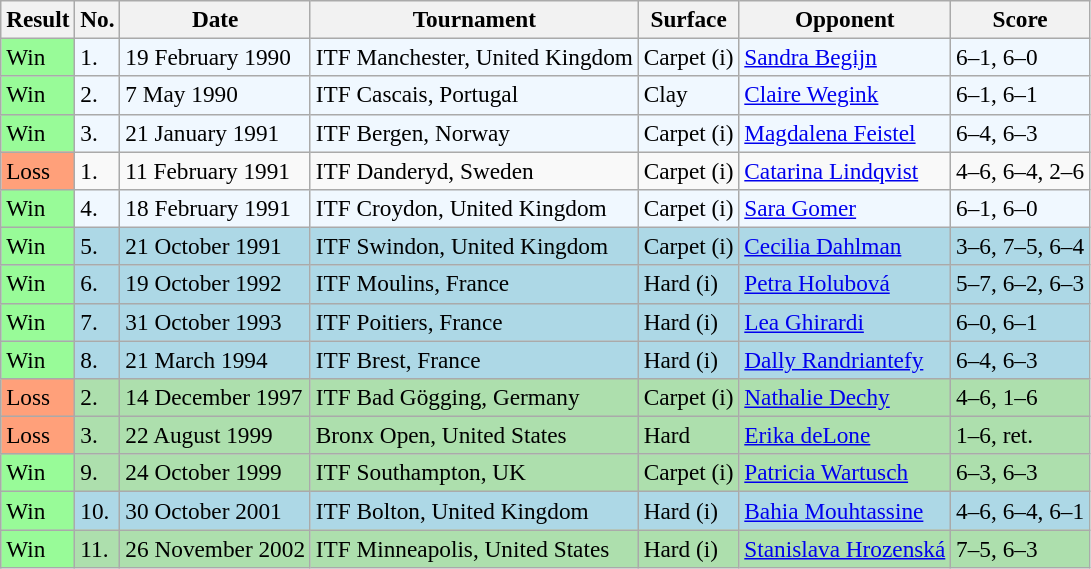<table class="sortable wikitable" style=font-size:97%>
<tr>
<th>Result</th>
<th>No.</th>
<th>Date</th>
<th>Tournament</th>
<th>Surface</th>
<th>Opponent</th>
<th class="unsortable">Score</th>
</tr>
<tr style="background:#f0f8ff;">
<td style="background:#98fb98;">Win</td>
<td>1.</td>
<td>19 February 1990</td>
<td>ITF Manchester, United Kingdom</td>
<td>Carpet (i)</td>
<td> <a href='#'>Sandra Begijn</a></td>
<td>6–1, 6–0</td>
</tr>
<tr style="background:#f0f8ff;">
<td style="background:#98fb98;">Win</td>
<td>2.</td>
<td>7 May 1990</td>
<td>ITF Cascais, Portugal</td>
<td>Clay</td>
<td> <a href='#'>Claire Wegink</a></td>
<td>6–1, 6–1</td>
</tr>
<tr style="background:#f0f8ff;">
<td style="background:#98fb98;">Win</td>
<td>3.</td>
<td>21 January 1991</td>
<td>ITF Bergen, Norway</td>
<td>Carpet (i)</td>
<td> <a href='#'>Magdalena Feistel</a></td>
<td>6–4, 6–3</td>
</tr>
<tr>
<td style="background:#ffa07a;">Loss</td>
<td>1.</td>
<td>11 February 1991</td>
<td>ITF Danderyd, Sweden</td>
<td>Carpet (i)</td>
<td> <a href='#'>Catarina Lindqvist</a></td>
<td>4–6, 6–4, 2–6</td>
</tr>
<tr style="background:#f0f8ff;">
<td style="background:#98fb98;">Win</td>
<td>4.</td>
<td>18 February 1991</td>
<td>ITF Croydon, United Kingdom</td>
<td>Carpet (i)</td>
<td> <a href='#'>Sara Gomer</a></td>
<td>6–1, 6–0</td>
</tr>
<tr style="background:lightblue;">
<td style="background:#98fb98;">Win</td>
<td>5.</td>
<td>21 October 1991</td>
<td>ITF Swindon, United Kingdom</td>
<td>Carpet (i)</td>
<td> <a href='#'>Cecilia Dahlman</a></td>
<td>3–6, 7–5, 6–4</td>
</tr>
<tr style="background:lightblue;">
<td style="background:#98fb98;">Win</td>
<td>6.</td>
<td>19 October 1992</td>
<td>ITF Moulins, France</td>
<td>Hard (i)</td>
<td> <a href='#'>Petra Holubová</a></td>
<td>5–7, 6–2, 6–3</td>
</tr>
<tr style="background:lightblue;">
<td style="background:#98fb98;">Win</td>
<td>7.</td>
<td>31 October 1993</td>
<td>ITF Poitiers, France</td>
<td>Hard (i)</td>
<td> <a href='#'>Lea Ghirardi</a></td>
<td>6–0, 6–1</td>
</tr>
<tr style="background:lightblue;">
<td style="background:#98fb98;">Win</td>
<td>8.</td>
<td>21 March 1994</td>
<td>ITF Brest, France</td>
<td>Hard (i)</td>
<td> <a href='#'>Dally Randriantefy</a></td>
<td>6–4, 6–3</td>
</tr>
<tr style="background:#addfad;">
<td style="background:#ffa07a;">Loss</td>
<td>2.</td>
<td>14 December 1997</td>
<td>ITF Bad Gögging, Germany</td>
<td>Carpet (i)</td>
<td> <a href='#'>Nathalie Dechy</a></td>
<td>4–6, 1–6</td>
</tr>
<tr style="background:#addfad;">
<td style="background:#ffa07a;">Loss</td>
<td>3.</td>
<td>22 August 1999</td>
<td>Bronx Open, United States</td>
<td>Hard</td>
<td> <a href='#'>Erika deLone</a></td>
<td>1–6, ret.</td>
</tr>
<tr style="background:#addfad;">
<td style="background:#98fb98;">Win</td>
<td>9.</td>
<td>24 October 1999</td>
<td>ITF Southampton, UK</td>
<td>Carpet (i)</td>
<td> <a href='#'>Patricia Wartusch</a></td>
<td>6–3, 6–3</td>
</tr>
<tr style="background:lightblue;">
<td style="background:#98fb98;">Win</td>
<td>10.</td>
<td>30 October 2001</td>
<td>ITF Bolton, United Kingdom</td>
<td>Hard (i)</td>
<td> <a href='#'>Bahia Mouhtassine</a></td>
<td>4–6, 6–4, 6–1</td>
</tr>
<tr style="background:#addfad;">
<td style="background:#98fb98;">Win</td>
<td>11.</td>
<td>26 November 2002</td>
<td>ITF Minneapolis, United States</td>
<td>Hard (i)</td>
<td> <a href='#'>Stanislava Hrozenská</a></td>
<td>7–5, 6–3</td>
</tr>
</table>
